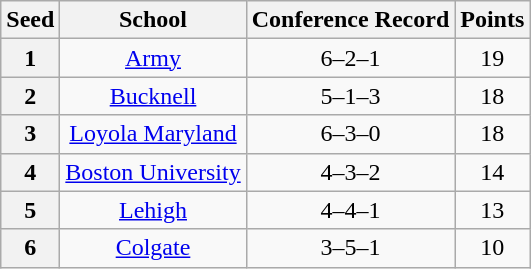<table class="wikitable" style="text-align:center">
<tr>
<th>Seed</th>
<th>School</th>
<th>Conference Record</th>
<th>Points</th>
</tr>
<tr>
<th>1</th>
<td><a href='#'>Army</a></td>
<td>6–2–1</td>
<td>19</td>
</tr>
<tr>
<th>2</th>
<td><a href='#'>Bucknell</a></td>
<td>5–1–3</td>
<td>18</td>
</tr>
<tr>
<th>3</th>
<td><a href='#'>Loyola Maryland</a></td>
<td>6–3–0</td>
<td>18</td>
</tr>
<tr>
<th>4</th>
<td><a href='#'>Boston University</a></td>
<td>4–3–2</td>
<td>14</td>
</tr>
<tr>
<th>5</th>
<td><a href='#'>Lehigh</a></td>
<td>4–4–1</td>
<td>13</td>
</tr>
<tr>
<th>6</th>
<td><a href='#'>Colgate</a></td>
<td>3–5–1</td>
<td>10</td>
</tr>
</table>
